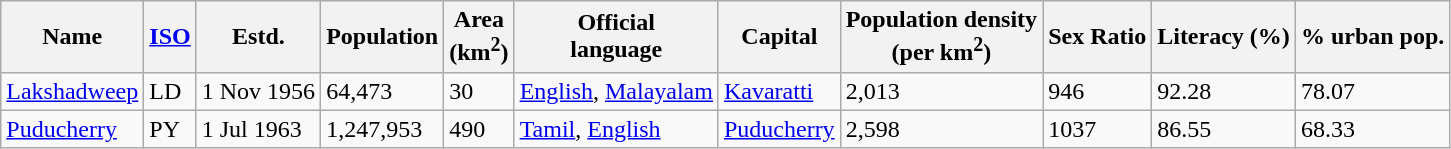<table class="sortable wikitable" style="text-align:left;" style="font-size: 85%">
<tr>
<th>Name</th>
<th><a href='#'>ISO</a></th>
<th>Estd.</th>
<th>Population</th>
<th>Area<br>(km<sup>2</sup>)</th>
<th>Official<br>language</th>
<th>Capital</th>
<th>Population density<br>(per km<sup>2</sup>)</th>
<th>Sex Ratio</th>
<th>Literacy (%)</th>
<th>% urban pop.</th>
</tr>
<tr>
<td><a href='#'>Lakshadweep</a></td>
<td>LD</td>
<td>1 Nov 1956</td>
<td>64,473</td>
<td>30</td>
<td><a href='#'>English</a>, <a href='#'>Malayalam</a></td>
<td><a href='#'>Kavaratti</a></td>
<td>2,013</td>
<td>946</td>
<td>92.28</td>
<td>78.07</td>
</tr>
<tr>
<td><a href='#'>Puducherry</a></td>
<td>PY</td>
<td>1 Jul 1963</td>
<td>1,247,953</td>
<td>490</td>
<td><a href='#'>Tamil</a>, <a href='#'>English</a></td>
<td><a href='#'>Puducherry</a></td>
<td>2,598</td>
<td>1037</td>
<td>86.55</td>
<td>68.33</td>
</tr>
</table>
